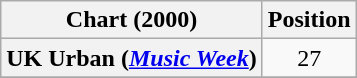<table class="wikitable plainrowheaders" style="text-align:center">
<tr>
<th>Chart (2000)</th>
<th>Position</th>
</tr>
<tr>
<th scope="row">UK Urban (<em><a href='#'>Music Week</a></em>)</th>
<td>27</td>
</tr>
<tr>
</tr>
</table>
